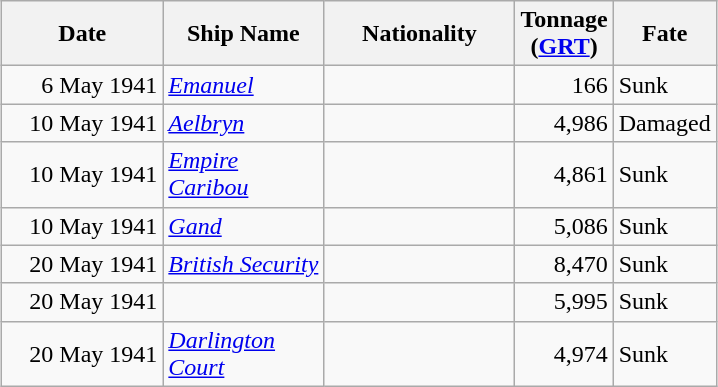<table class="wikitable sortable" style="margin: 1em auto 1em auto;">
<tr>
<th width="100px">Date</th>
<th width="100px">Ship Name</th>
<th width="120px">Nationality</th>
<th width="25px">Tonnage<br>(<a href='#'>GRT</a>)</th>
<th width="50px">Fate</th>
</tr>
<tr>
<td align="right">6 May 1941</td>
<td align="left"><a href='#'><em>Emanuel</em></a></td>
<td align="left"></td>
<td align="right">166</td>
<td align="left">Sunk</td>
</tr>
<tr>
<td align="right">10 May 1941</td>
<td align="left"><a href='#'><em>Aelbryn</em></a></td>
<td align="left"></td>
<td align="right">4,986</td>
<td align="left">Damaged</td>
</tr>
<tr>
<td align="right">10 May 1941</td>
<td align="left"><a href='#'><em>Empire Caribou</em></a></td>
<td align="left"></td>
<td align="right">4,861</td>
<td align="left">Sunk</td>
</tr>
<tr>
<td align="right">10 May 1941</td>
<td align="left"><a href='#'><em>Gand</em></a></td>
<td align="left"></td>
<td align="right">5,086</td>
<td align="left">Sunk</td>
</tr>
<tr>
<td align="right">20 May 1941</td>
<td align="left"><a href='#'><em>British Security</em></a></td>
<td align="left"></td>
<td align="right">8,470</td>
<td align="left">Sunk</td>
</tr>
<tr>
<td align="right">20 May 1941</td>
<td align="left"></td>
<td align="left"></td>
<td align="right">5,995</td>
<td align="left">Sunk</td>
</tr>
<tr>
<td align="right">20 May 1941</td>
<td align="left"><a href='#'><em>Darlington Court</em></a></td>
<td align="left"></td>
<td align="right">4,974</td>
<td align="left">Sunk</td>
</tr>
</table>
